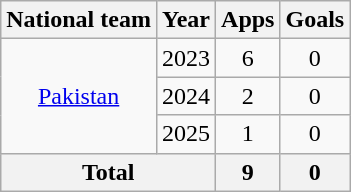<table class="wikitable" style="text-align:center">
<tr>
<th>National team</th>
<th>Year</th>
<th>Apps</th>
<th>Goals</th>
</tr>
<tr>
<td rowspan="3"><a href='#'>Pakistan</a></td>
<td>2023</td>
<td>6</td>
<td>0</td>
</tr>
<tr>
<td>2024</td>
<td>2</td>
<td>0</td>
</tr>
<tr>
<td>2025</td>
<td>1</td>
<td>0</td>
</tr>
<tr>
<th colspan="2">Total</th>
<th>9</th>
<th>0</th>
</tr>
</table>
